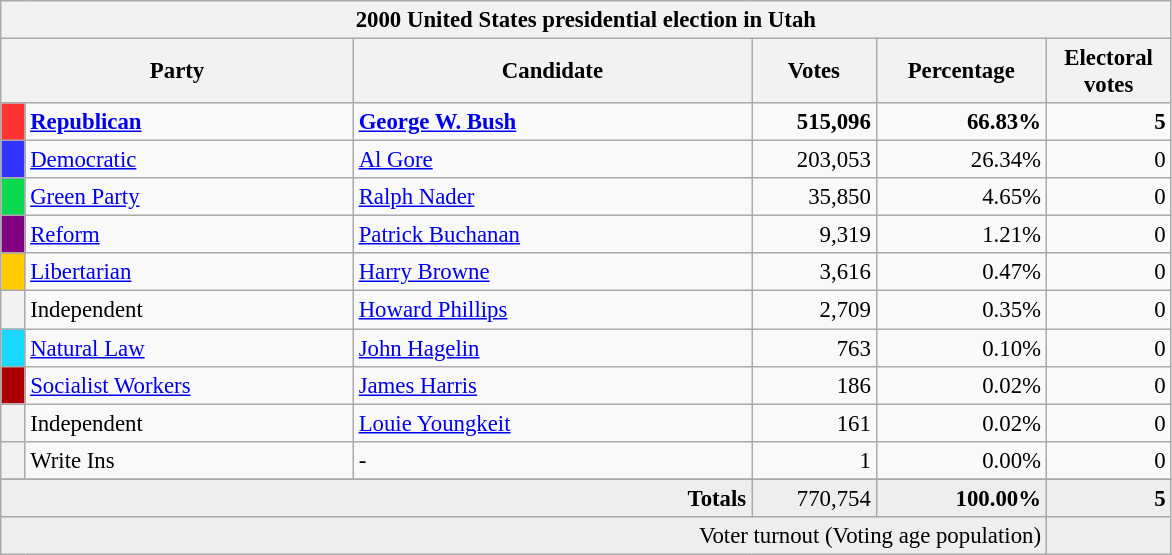<table class="wikitable" style="font-size: 95%;">
<tr>
<th colspan="6">2000 United States presidential election in Utah</th>
</tr>
<tr>
<th colspan="2" style="width: 15em">Party</th>
<th style="width: 17em">Candidate</th>
<th style="width: 5em">Votes</th>
<th style="width: 7em">Percentage</th>
<th style="width: 5em">Electoral votes</th>
</tr>
<tr>
<th style="background-color:#FF3333; width: 3px"></th>
<td style="width: 130px"><strong><a href='#'>Republican</a></strong></td>
<td><strong><a href='#'>George W. Bush</a></strong></td>
<td align="right"><strong>515,096</strong></td>
<td align="right"><strong>66.83%</strong></td>
<td align="right"><strong>5</strong></td>
</tr>
<tr>
<th style="background-color:#3333FF; width: 3px"></th>
<td style="width: 130px"><a href='#'>Democratic</a></td>
<td><a href='#'>Al Gore</a></td>
<td align="right">203,053</td>
<td align="right">26.34%</td>
<td align="right">0</td>
</tr>
<tr>
<th style="background-color:#0BDA51; width: 3px"></th>
<td style="width: 130px"><a href='#'>Green Party</a></td>
<td><a href='#'>Ralph Nader</a></td>
<td align="right">35,850</td>
<td align="right">4.65%</td>
<td align="right">0</td>
</tr>
<tr>
<th style="background-color:purple; width: 3px"></th>
<td style="width: 130px"><a href='#'>Reform</a></td>
<td><a href='#'>Patrick Buchanan</a></td>
<td align="right">9,319</td>
<td align="right">1.21%</td>
<td align="right">0</td>
</tr>
<tr>
<th style="background-color:#FFCC00; width: 3px"></th>
<td style="width: 130px"><a href='#'>Libertarian</a></td>
<td><a href='#'>Harry Browne</a></td>
<td align="right">3,616</td>
<td align="right">0.47%</td>
<td align="right">0</td>
</tr>
<tr>
<th style="background-color:#DDDDD; width: 3px"></th>
<td style="width: 130px">Independent</td>
<td><a href='#'>Howard Phillips</a></td>
<td align="right">2,709</td>
<td align="right">0.35%</td>
<td align="right">0</td>
</tr>
<tr>
<th style="background-color:#1ad9ff; width: 3px"></th>
<td style="width: 130px"><a href='#'>Natural Law</a></td>
<td><a href='#'>John Hagelin</a></td>
<td align="right">763</td>
<td align="right">0.10%</td>
<td align="right">0</td>
</tr>
<tr>
<th style="background-color:#a00; width: 3px"></th>
<td style="width: 130px"><a href='#'>Socialist Workers</a></td>
<td><a href='#'>James Harris</a></td>
<td align="right">186</td>
<td align="right">0.02%</td>
<td align="right">0</td>
</tr>
<tr>
<th style="background-color:#DDDDD; width: 3px"></th>
<td style="width: 130px">Independent</td>
<td><a href='#'>Louie Youngkeit</a></td>
<td align="right">161</td>
<td align="right">0.02%</td>
<td align="right">0</td>
</tr>
<tr>
<th style="background-color:#DDDDD; width: 3px"></th>
<td style="width: 130px">Write Ins</td>
<td>-</td>
<td align="right">1</td>
<td align="right">0.00%</td>
<td align="right">0</td>
</tr>
<tr>
</tr>
<tr bgcolor="#EEEEEE">
<td colspan="3" align="right"><strong>Totals</strong></td>
<td align="right">770,754</td>
<td align="right"><strong>100.00%</strong></td>
<td align="right"><strong>5</strong></td>
</tr>
<tr bgcolor="#EEEEEE">
<td colspan="5" align="right">Voter turnout (Voting age population)</td>
<td colspan="1" align="right"></td>
</tr>
</table>
